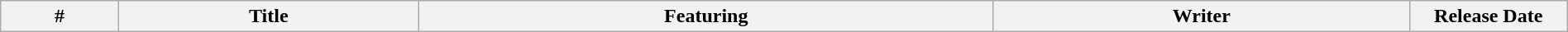<table class="wikitable plainrowheaders" style="width:100%;">
<tr>
<th>#</th>
<th>Title</th>
<th>Featuring</th>
<th>Writer</th>
<th width="120">Release Date<br>
































































</th>
</tr>
</table>
